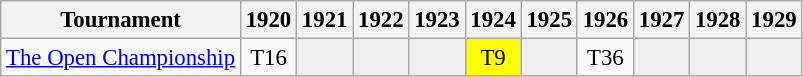<table class="wikitable" style="font-size:95%;text-align:center;">
<tr>
<th>Tournament</th>
<th>1920</th>
<th>1921</th>
<th>1922</th>
<th>1923</th>
<th>1924</th>
<th>1925</th>
<th>1926</th>
<th>1927</th>
<th>1928</th>
<th>1929</th>
</tr>
<tr>
<td align=left><a href='#'>The Open Championship</a></td>
<td>T16</td>
<td style="background:#eeeeee;"></td>
<td style="background:#eeeeee;"></td>
<td style="background:#eeeeee;"></td>
<td style="background:yellow;">T9</td>
<td style="background:#eeeeee;"></td>
<td>T36</td>
<td style="background:#eeeeee;"></td>
<td style="background:#eeeeee;"></td>
<td style="background:#eeeeee;"></td>
</tr>
</table>
